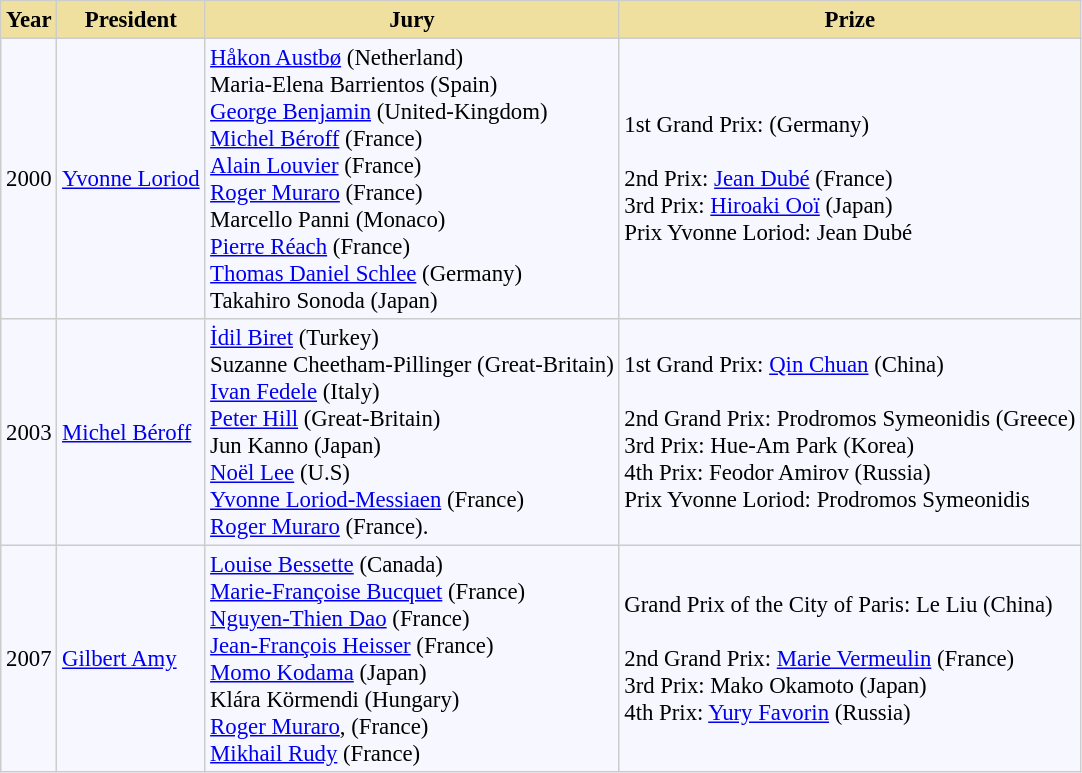<table bgcolor="#f7f8ff" cellpadding="3" cellspacing="1" border="1" style="font-size: 95%; border: #cccccc solid 1px; border-collapse: collapse;">
<tr bgcolor="#F0E0A0">
<th>Year</th>
<th>President</th>
<th>Jury</th>
<th>Prize</th>
</tr>
<tr>
<td>2000</td>
<td><a href='#'>Yvonne Loriod</a></td>
<td><a href='#'>Håkon Austbø</a> (Netherland)<br>Maria-Elena Barrientos (Spain)<br><a href='#'>George Benjamin</a> (United-Kingdom)<br><a href='#'>Michel Béroff</a> (France)<br><a href='#'>Alain Louvier</a> (France)<br><a href='#'>Roger Muraro</a> (France)<br>Marcello Panni (Monaco)<br><a href='#'>Pierre Réach</a> (France)<br><a href='#'>Thomas Daniel Schlee</a> (Germany)<br>Takahiro Sonoda (Japan)</td>
<td>1st Grand Prix:  (Germany) <br><br>2nd Prix: <a href='#'>Jean Dubé</a> (France)  <br>
3rd Prix: <a href='#'>Hiroaki Ooï</a> (Japan)  <br>
Prix Yvonne Loriod: Jean Dubé</td>
</tr>
<tr>
<td>2003</td>
<td><a href='#'>Michel Béroff</a></td>
<td><a href='#'>İdil Biret</a> (Turkey)<br>Suzanne Cheetham-Pillinger (Great-Britain)<br><a href='#'>Ivan Fedele</a> (Italy)<br><a href='#'>Peter Hill</a> (Great-Britain)<br>Jun Kanno (Japan)<br><a href='#'>Noël Lee</a> (U.S)<br><a href='#'>Yvonne Loriod-Messiaen</a> (France)<br><a href='#'>Roger Muraro</a> (France).</td>
<td>1st Grand Prix: <a href='#'>Qin Chuan</a> (China)<br><br>2nd Grand Prix: Prodromos Symeonidis (Greece) <br>
3rd Prix: Hue-Am Park (Korea) <br>
4th Prix: Feodor Amirov (Russia) <br>
Prix Yvonne Loriod: Prodromos Symeonidis</td>
</tr>
<tr>
<td>2007</td>
<td><a href='#'>Gilbert Amy</a></td>
<td><a href='#'>Louise Bessette</a> (Canada)<br><a href='#'>Marie-Françoise Bucquet</a> (France)<br><a href='#'>Nguyen-Thien Dao</a> (France)<br><a href='#'>Jean-François Heisser</a> (France)<br><a href='#'>Momo Kodama</a> (Japan)<br>Klára Körmendi (Hungary)<br><a href='#'>Roger Muraro</a>, (France)<br><a href='#'>Mikhail Rudy</a> (France)</td>
<td>Grand Prix of the City of Paris: Le Liu (China) <br><br>2nd Grand Prix: <a href='#'>Marie Vermeulin</a> (France) <br>
3rd Prix: Mako Okamoto (Japan) <br>
4th Prix: <a href='#'>Yury Favorin</a> (Russia)</td>
</tr>
</table>
